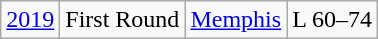<table class="wikitable">
<tr align="center">
<td><a href='#'>2019</a></td>
<td>First Round</td>
<td><a href='#'>Memphis</a></td>
<td>L 60–74</td>
</tr>
</table>
